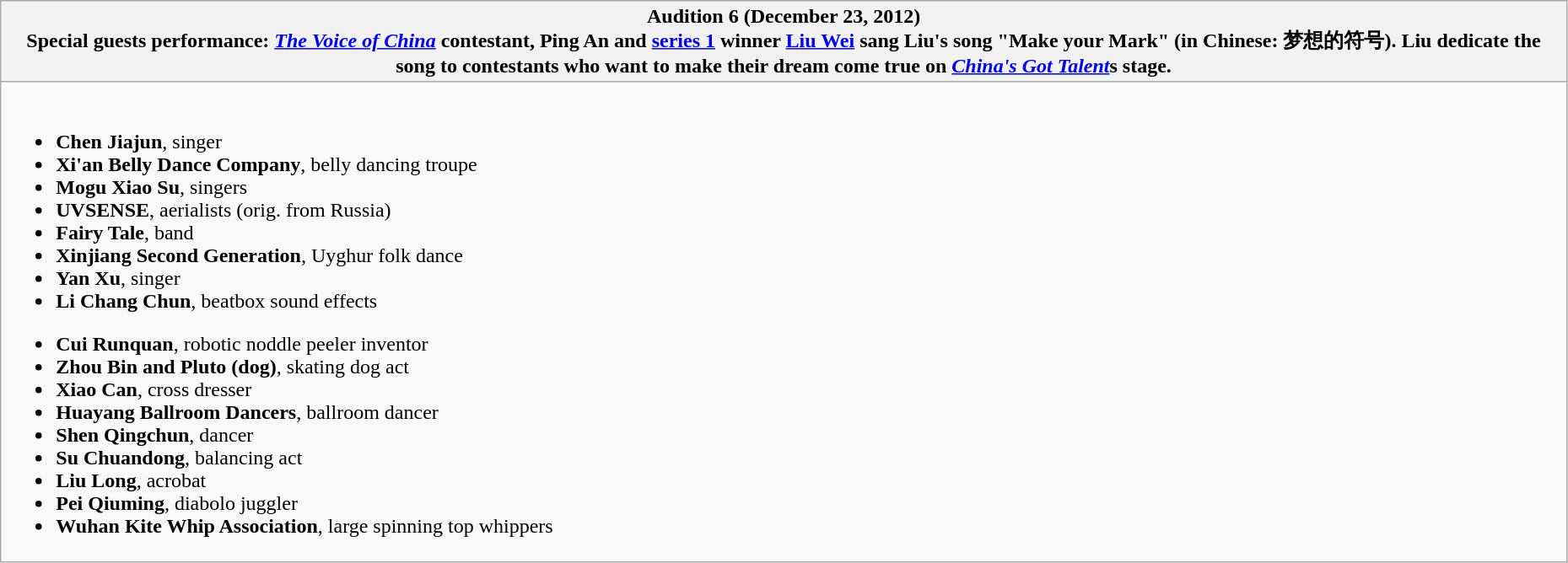<table class="wikitable collapsible collapsed" style="width: 98%">
<tr>
<th style="text-align: center">Audition 6 (December 23, 2012)<br>Special guests performance: <em><a href='#'>The Voice of China</a></em> contestant, Ping An and <a href='#'>series 1</a> winner <a href='#'>Liu Wei</a> sang Liu's song "Make your Mark" (in Chinese: 梦想的符号). Liu dedicate the song to contestants who want to make their dream come true on <em><a href='#'>China's Got Talent</a></em>s stage.</th>
</tr>
<tr>
<td><br><ul><li><strong>Chen Jiajun</strong>, singer </li><li><strong>Xi'an Belly Dance Company</strong>, belly dancing troupe </li><li><strong>Mogu Xiao Su</strong>, singers </li><li><strong>UVSENSE</strong>, aerialists (orig. from Russia) </li><li><strong>Fairy Tale</strong>, band </li><li><strong>Xinjiang Second Generation</strong>, Uyghur folk dance </li><li><strong>Yan Xu</strong>, singer </li><li><strong>Li Chang Chun</strong>, beatbox sound effects </li></ul><ul><li><strong>Cui Runquan</strong>, robotic noddle peeler inventor </li><li><strong>Zhou Bin and Pluto (dog)</strong>, skating dog act </li><li><strong>Xiao Can</strong>, cross dresser </li><li><strong>Huayang Ballroom Dancers</strong>, ballroom dancer </li><li><strong>Shen Qingchun</strong>, dancer </li><li><strong>Su Chuandong</strong>, balancing act </li><li><strong>Liu Long</strong>, acrobat </li><li><strong>Pei Qiuming</strong>, diabolo juggler </li><li><strong>Wuhan Kite Whip Association</strong>, large spinning top whippers </li></ul></td>
</tr>
</table>
